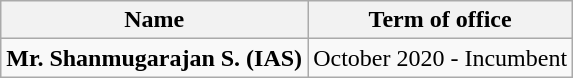<table class="wikitable">
<tr>
<th>Name</th>
<th>Term of office</th>
</tr>
<tr>
<td><strong>Mr. Shanmugarajan S. (IAS)</strong></td>
<td>October 2020 - Incumbent</td>
</tr>
</table>
